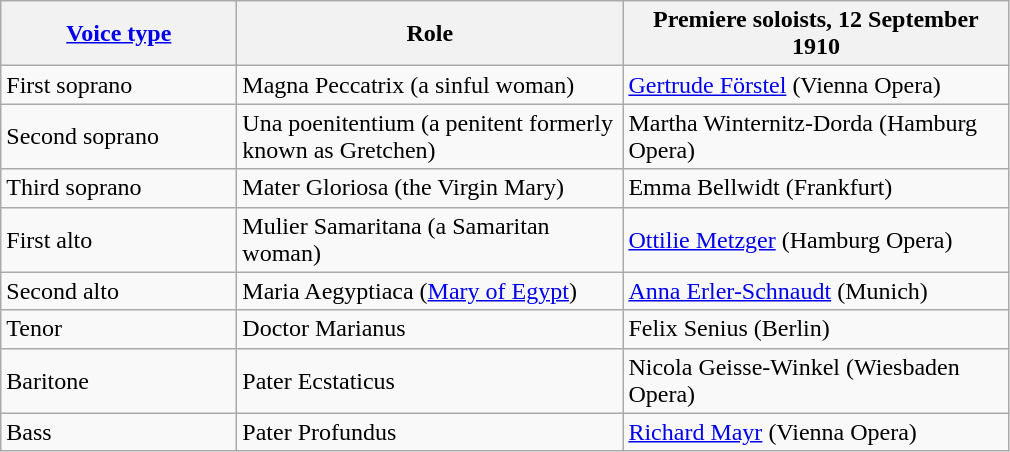<table class="wikitable">
<tr>
<th width= 150><a href='#'>Voice type</a></th>
<th width= 250>Role</th>
<th width= 250>Premiere soloists, 12 September 1910</th>
</tr>
<tr>
<td>First soprano</td>
<td>Magna Peccatrix (a sinful woman)</td>
<td><a href='#'>Gertrude Förstel</a> (Vienna Opera)</td>
</tr>
<tr>
<td>Second soprano</td>
<td>Una poenitentium (a penitent formerly known as Gretchen)</td>
<td>Martha Winternitz-Dorda (Hamburg Opera)</td>
</tr>
<tr>
<td>Third soprano</td>
<td>Mater Gloriosa (the Virgin Mary)</td>
<td>Emma Bellwidt (Frankfurt)</td>
</tr>
<tr>
<td>First alto</td>
<td>Mulier Samaritana (a Samaritan woman)</td>
<td><a href='#'>Ottilie Metzger</a> (Hamburg Opera)</td>
</tr>
<tr>
<td>Second alto</td>
<td>Maria Aegyptiaca (<a href='#'>Mary of Egypt</a>)</td>
<td><a href='#'>Anna Erler-Schnaudt</a> (Munich)</td>
</tr>
<tr>
<td>Tenor</td>
<td>Doctor Marianus</td>
<td>Felix Senius (Berlin)</td>
</tr>
<tr>
<td>Baritone</td>
<td>Pater Ecstaticus</td>
<td>Nicola Geisse-Winkel (Wiesbaden Opera)</td>
</tr>
<tr>
<td>Bass</td>
<td>Pater Profundus</td>
<td><a href='#'>Richard Mayr</a> (Vienna Opera)</td>
</tr>
</table>
